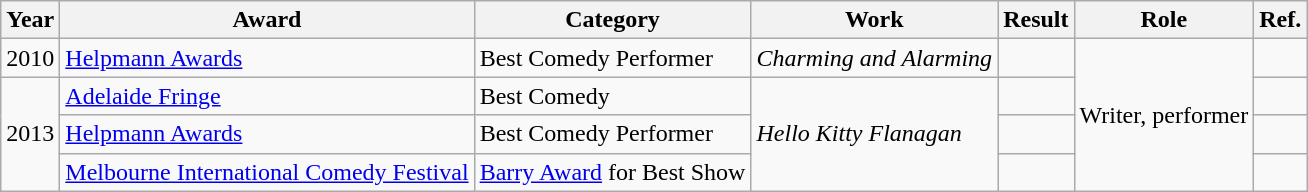<table class="wikitable">
<tr>
<th>Year</th>
<th>Award</th>
<th>Category</th>
<th>Work</th>
<th>Result</th>
<th>Role</th>
<th>Ref.</th>
</tr>
<tr>
<td>2010</td>
<td><a href='#'>Helpmann Awards</a></td>
<td>Best Comedy Performer</td>
<td><em>Charming and Alarming</em></td>
<td></td>
<td rowspan="4">Writer, performer</td>
<td></td>
</tr>
<tr>
<td rowspan="3">2013</td>
<td><a href='#'>Adelaide Fringe</a></td>
<td>Best Comedy</td>
<td rowspan="3"><em>Hello Kitty Flanagan</em></td>
<td></td>
<td></td>
</tr>
<tr>
<td><a href='#'>Helpmann Awards</a></td>
<td>Best Comedy Performer</td>
<td></td>
<td></td>
</tr>
<tr>
<td><a href='#'>Melbourne International Comedy Festival</a></td>
<td><a href='#'>Barry Award</a> for Best Show</td>
<td></td>
<td></td>
</tr>
</table>
